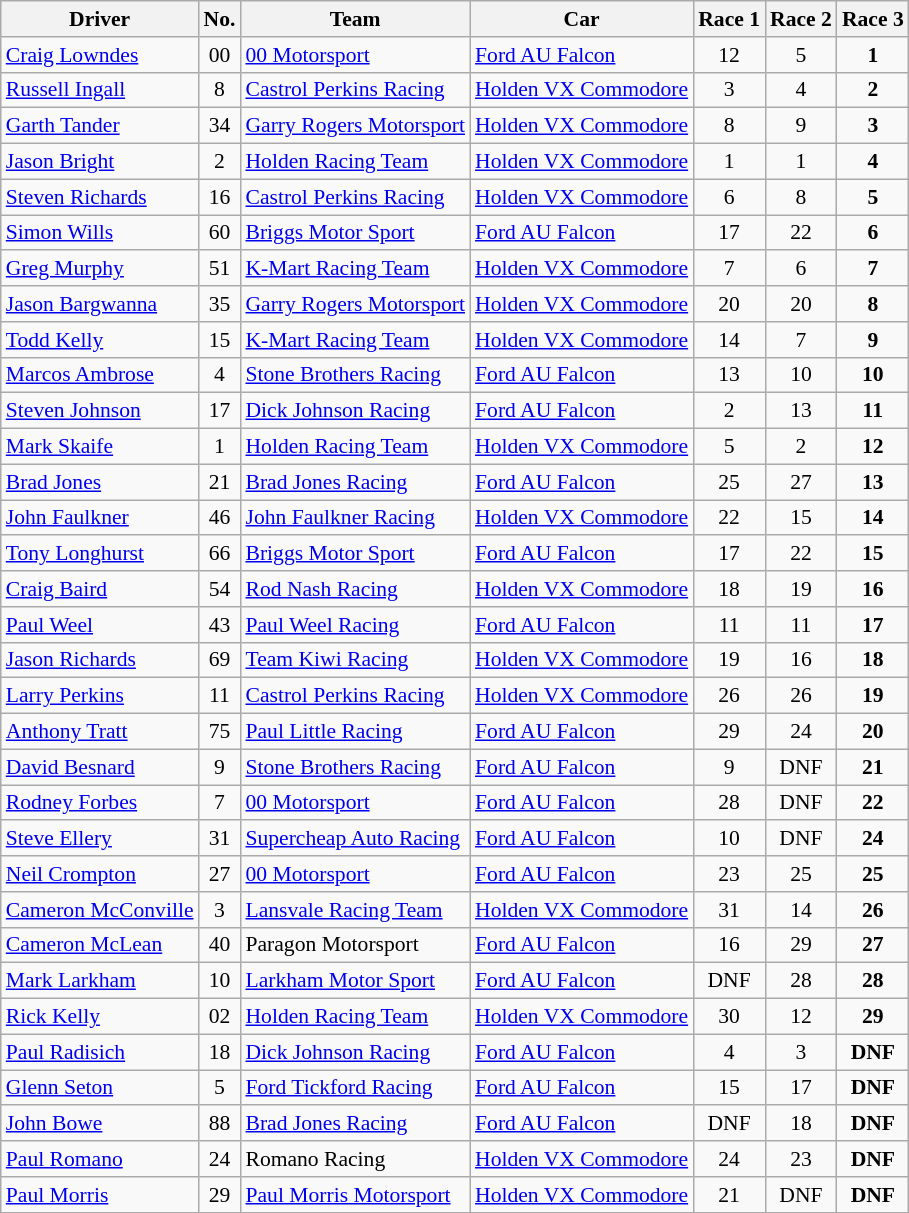<table class="wikitable" style="font-size: 90%">
<tr>
<th>Driver</th>
<th>No.</th>
<th>Team</th>
<th>Car</th>
<th>Race 1</th>
<th>Race 2</th>
<th>Race 3</th>
</tr>
<tr>
<td> <a href='#'>Craig Lowndes</a></td>
<td align="center">00</td>
<td><a href='#'>00 Motorsport</a></td>
<td><a href='#'>Ford AU Falcon</a></td>
<td align="center">12</td>
<td align="center">5</td>
<td align="center"><strong>1</strong></td>
</tr>
<tr>
<td> <a href='#'>Russell Ingall</a></td>
<td align="center">8</td>
<td><a href='#'>Castrol Perkins Racing</a></td>
<td><a href='#'>Holden VX Commodore</a></td>
<td align="center">3</td>
<td align="center">4</td>
<td align="center"><strong>2</strong></td>
</tr>
<tr>
<td> <a href='#'>Garth Tander</a></td>
<td align="center">34</td>
<td><a href='#'>Garry Rogers Motorsport</a></td>
<td><a href='#'>Holden VX Commodore</a></td>
<td align="center">8</td>
<td align="center">9</td>
<td align="center"><strong>3</strong></td>
</tr>
<tr>
<td> <a href='#'>Jason Bright</a></td>
<td align="center">2</td>
<td><a href='#'>Holden Racing Team</a></td>
<td><a href='#'>Holden VX Commodore</a></td>
<td align="center">1</td>
<td align="center">1</td>
<td align="center"><strong>4</strong></td>
</tr>
<tr>
<td> <a href='#'>Steven Richards</a></td>
<td align="center">16</td>
<td><a href='#'>Castrol Perkins Racing</a></td>
<td><a href='#'>Holden VX Commodore</a></td>
<td align="center">6</td>
<td align="center">8</td>
<td align="center"><strong>5</strong></td>
</tr>
<tr>
<td> <a href='#'>Simon Wills</a></td>
<td align="center">60</td>
<td><a href='#'>Briggs Motor Sport</a></td>
<td><a href='#'>Ford AU Falcon</a></td>
<td align="center">17</td>
<td align="center">22</td>
<td align="center"><strong>6</strong></td>
</tr>
<tr>
<td> <a href='#'>Greg Murphy</a></td>
<td align="center">51</td>
<td><a href='#'>K-Mart Racing Team</a></td>
<td><a href='#'>Holden VX Commodore</a></td>
<td align="center">7</td>
<td align="center">6</td>
<td align="center"><strong>7</strong></td>
</tr>
<tr>
<td> <a href='#'>Jason Bargwanna</a></td>
<td align="center">35</td>
<td><a href='#'>Garry Rogers Motorsport</a></td>
<td><a href='#'>Holden VX Commodore</a></td>
<td align="center">20</td>
<td align="center">20</td>
<td align="center"><strong>8</strong></td>
</tr>
<tr>
<td> <a href='#'>Todd Kelly</a></td>
<td align="center">15</td>
<td><a href='#'>K-Mart Racing Team</a></td>
<td><a href='#'>Holden VX Commodore</a></td>
<td align="center">14</td>
<td align="center">7</td>
<td align="center"><strong>9</strong></td>
</tr>
<tr>
<td> <a href='#'>Marcos Ambrose</a></td>
<td align="center">4</td>
<td><a href='#'>Stone Brothers Racing</a></td>
<td><a href='#'>Ford AU Falcon</a></td>
<td align="center">13</td>
<td align="center">10</td>
<td align="center"><strong>10</strong></td>
</tr>
<tr>
<td> <a href='#'>Steven Johnson</a></td>
<td align="center">17</td>
<td><a href='#'>Dick Johnson Racing</a></td>
<td><a href='#'>Ford AU Falcon</a></td>
<td align="center">2</td>
<td align="center">13</td>
<td align="center"><strong>11</strong></td>
</tr>
<tr>
<td> <a href='#'>Mark Skaife</a></td>
<td align="center">1</td>
<td><a href='#'>Holden Racing Team</a></td>
<td><a href='#'>Holden VX Commodore</a></td>
<td align="center">5</td>
<td align="center">2</td>
<td align="center"><strong>12</strong></td>
</tr>
<tr>
<td> <a href='#'>Brad Jones</a></td>
<td align="center">21</td>
<td><a href='#'>Brad Jones Racing</a></td>
<td><a href='#'>Ford AU Falcon</a></td>
<td align="center">25</td>
<td align="center">27</td>
<td align="center"><strong>13</strong></td>
</tr>
<tr>
<td> <a href='#'>John Faulkner</a></td>
<td align="center">46</td>
<td><a href='#'>John Faulkner Racing</a></td>
<td><a href='#'>Holden VX Commodore</a></td>
<td align="center">22</td>
<td align="center">15</td>
<td align="center"><strong>14</strong></td>
</tr>
<tr>
<td> <a href='#'>Tony Longhurst</a></td>
<td align="center">66</td>
<td><a href='#'>Briggs Motor Sport</a></td>
<td><a href='#'>Ford AU Falcon</a></td>
<td align="center">17</td>
<td align="center">22</td>
<td align="center"><strong>15</strong></td>
</tr>
<tr>
<td> <a href='#'>Craig Baird</a></td>
<td align="center">54</td>
<td><a href='#'>Rod Nash Racing</a></td>
<td><a href='#'>Holden VX Commodore</a></td>
<td align="center">18</td>
<td align="center">19</td>
<td align="center"><strong>16</strong></td>
</tr>
<tr>
<td> <a href='#'>Paul Weel</a></td>
<td align="center">43</td>
<td><a href='#'>Paul Weel Racing</a></td>
<td><a href='#'>Ford AU Falcon</a></td>
<td align="center">11</td>
<td align="center">11</td>
<td align="center"><strong>17</strong></td>
</tr>
<tr>
<td> <a href='#'>Jason Richards</a></td>
<td align="center">69</td>
<td><a href='#'>Team Kiwi Racing</a></td>
<td><a href='#'>Holden VX Commodore</a></td>
<td align="center">19</td>
<td align="center">16</td>
<td align="center"><strong>18</strong></td>
</tr>
<tr>
<td> <a href='#'>Larry Perkins</a></td>
<td align="center">11</td>
<td><a href='#'>Castrol Perkins Racing</a></td>
<td><a href='#'>Holden VX Commodore</a></td>
<td align="center">26</td>
<td align="center">26</td>
<td align="center"><strong>19</strong></td>
</tr>
<tr>
<td> <a href='#'>Anthony Tratt</a></td>
<td align="center">75</td>
<td><a href='#'>Paul Little Racing</a></td>
<td><a href='#'>Ford AU Falcon</a></td>
<td align="center">29</td>
<td align="center">24</td>
<td align="center"><strong>20</strong></td>
</tr>
<tr>
<td> <a href='#'>David Besnard</a></td>
<td align="center">9</td>
<td><a href='#'>Stone Brothers Racing</a></td>
<td><a href='#'>Ford AU Falcon</a></td>
<td align="center">9</td>
<td align="center">DNF</td>
<td align="center"><strong>21</strong></td>
</tr>
<tr>
<td> <a href='#'>Rodney Forbes</a></td>
<td align="center">7</td>
<td><a href='#'>00 Motorsport</a></td>
<td><a href='#'>Ford AU Falcon</a></td>
<td align="center">28</td>
<td align="center">DNF</td>
<td align="center"><strong>22</strong></td>
</tr>
<tr>
<td> <a href='#'>Steve Ellery</a></td>
<td align="center">31</td>
<td><a href='#'>Supercheap Auto Racing</a></td>
<td><a href='#'>Ford AU Falcon</a></td>
<td align="center">10</td>
<td align="center">DNF</td>
<td align="center"><strong>24</strong></td>
</tr>
<tr>
<td> <a href='#'>Neil Crompton</a></td>
<td align="center">27</td>
<td><a href='#'>00 Motorsport</a></td>
<td><a href='#'>Ford AU Falcon</a></td>
<td align="center">23</td>
<td align="center">25</td>
<td align="center"><strong>25</strong></td>
</tr>
<tr>
<td> <a href='#'>Cameron McConville</a></td>
<td align="center">3</td>
<td><a href='#'>Lansvale Racing Team</a></td>
<td><a href='#'>Holden VX Commodore</a></td>
<td align="center">31</td>
<td align="center">14</td>
<td align="center"><strong>26</strong></td>
</tr>
<tr>
<td> <a href='#'>Cameron McLean</a></td>
<td align="center">40</td>
<td>Paragon Motorsport</td>
<td><a href='#'>Ford AU Falcon</a></td>
<td align="center">16</td>
<td align="center">29</td>
<td align="center"><strong>27</strong></td>
</tr>
<tr>
<td> <a href='#'>Mark Larkham</a></td>
<td align="center">10</td>
<td><a href='#'>Larkham Motor Sport</a></td>
<td><a href='#'>Ford AU Falcon</a></td>
<td align="center">DNF</td>
<td align="center">28</td>
<td align="center"><strong>28</strong></td>
</tr>
<tr>
<td> <a href='#'>Rick Kelly</a></td>
<td align="center">02</td>
<td><a href='#'>Holden Racing Team</a></td>
<td><a href='#'>Holden VX Commodore</a></td>
<td align="center">30</td>
<td align="center">12</td>
<td align="center"><strong>29</strong></td>
</tr>
<tr>
<td> <a href='#'>Paul Radisich</a></td>
<td align="center">18</td>
<td><a href='#'>Dick Johnson Racing</a></td>
<td><a href='#'>Ford AU Falcon</a></td>
<td align="center">4</td>
<td align="center">3</td>
<td align="center"><strong>DNF</strong></td>
</tr>
<tr>
<td> <a href='#'>Glenn Seton</a></td>
<td align="center">5</td>
<td><a href='#'>Ford Tickford Racing</a></td>
<td><a href='#'>Ford AU Falcon</a></td>
<td align="center">15</td>
<td align="center">17</td>
<td align="center"><strong>DNF</strong></td>
</tr>
<tr>
<td> <a href='#'>John Bowe</a></td>
<td align="center">88</td>
<td><a href='#'>Brad Jones Racing</a></td>
<td><a href='#'>Ford AU Falcon</a></td>
<td align="center">DNF</td>
<td align="center">18</td>
<td align="center"><strong>DNF</strong></td>
</tr>
<tr>
<td> <a href='#'>Paul Romano</a></td>
<td align="center">24</td>
<td>Romano Racing</td>
<td><a href='#'>Holden VX Commodore</a></td>
<td align="center">24</td>
<td align="center">23</td>
<td align="center"><strong>DNF</strong></td>
</tr>
<tr>
<td> <a href='#'>Paul Morris</a></td>
<td align="center">29</td>
<td><a href='#'>Paul Morris Motorsport</a></td>
<td><a href='#'>Holden VX Commodore</a></td>
<td align="center">21</td>
<td align="center">DNF</td>
<td align="center"><strong>DNF</strong></td>
</tr>
</table>
